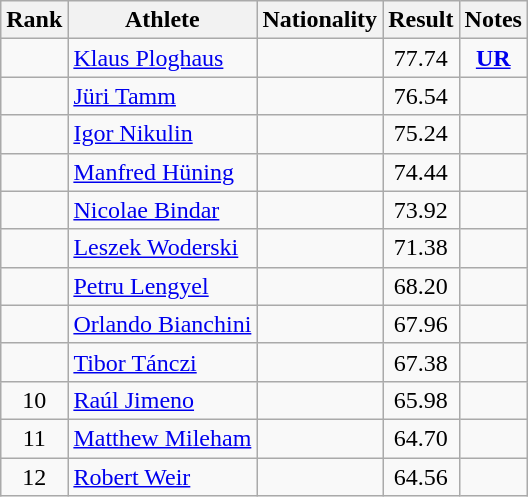<table class="wikitable sortable" style="text-align:center">
<tr>
<th>Rank</th>
<th>Athlete</th>
<th>Nationality</th>
<th>Result</th>
<th>Notes</th>
</tr>
<tr>
<td></td>
<td align=left><a href='#'>Klaus Ploghaus</a></td>
<td align=left></td>
<td>77.74</td>
<td><strong><a href='#'>UR</a></strong></td>
</tr>
<tr>
<td></td>
<td align=left><a href='#'>Jüri Tamm</a></td>
<td align=left></td>
<td>76.54</td>
<td></td>
</tr>
<tr>
<td></td>
<td align=left><a href='#'>Igor Nikulin</a></td>
<td align=left></td>
<td>75.24</td>
<td></td>
</tr>
<tr>
<td></td>
<td align=left><a href='#'>Manfred Hüning</a></td>
<td align=left></td>
<td>74.44</td>
<td></td>
</tr>
<tr>
<td></td>
<td align=left><a href='#'>Nicolae Bindar</a></td>
<td align=left></td>
<td>73.92</td>
<td></td>
</tr>
<tr>
<td></td>
<td align=left><a href='#'>Leszek Woderski</a></td>
<td align=left></td>
<td>71.38</td>
<td></td>
</tr>
<tr>
<td></td>
<td align=left><a href='#'>Petru Lengyel</a></td>
<td align=left></td>
<td>68.20</td>
<td></td>
</tr>
<tr>
<td></td>
<td align=left><a href='#'>Orlando Bianchini</a></td>
<td align=left></td>
<td>67.96</td>
<td></td>
</tr>
<tr>
<td></td>
<td align=left><a href='#'>Tibor Tánczi</a></td>
<td align=left></td>
<td>67.38</td>
<td></td>
</tr>
<tr>
<td>10</td>
<td align=left><a href='#'>Raúl Jimeno</a></td>
<td align=left></td>
<td>65.98</td>
<td></td>
</tr>
<tr>
<td>11</td>
<td align=left><a href='#'>Matthew Mileham</a></td>
<td align=left></td>
<td>64.70</td>
<td></td>
</tr>
<tr>
<td>12</td>
<td align=left><a href='#'>Robert Weir</a></td>
<td align=left></td>
<td>64.56</td>
<td></td>
</tr>
</table>
